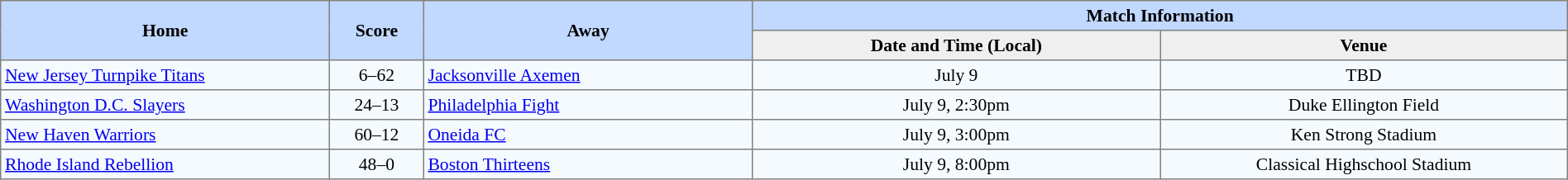<table border="1" cellpadding="3" cellspacing="0" style="border-collapse:collapse; font-size:90%; width:100%">
<tr style="background:#c1d8ff;">
<th rowspan="2" style="width:21%;">Home</th>
<th rowspan="2" style="width:6%;">Score</th>
<th rowspan="2" style="width:21%;">Away</th>
<th colspan=6>Match Information</th>
</tr>
<tr style="background:#efefef;">
<th width=26%>Date and Time (Local)</th>
<th width=26%>Venue</th>
</tr>
<tr style="text-align:center; background:#f5faff;">
<td align=left> <a href='#'>New Jersey Turnpike Titans</a></td>
<td>6–62</td>
<td align=left> <a href='#'>Jacksonville Axemen</a></td>
<td>July 9</td>
<td>TBD</td>
</tr>
<tr style="text-align:center; background:#f5faff;">
<td align=left> <a href='#'>Washington D.C. Slayers</a></td>
<td>24–13</td>
<td align=left> <a href='#'>Philadelphia Fight</a></td>
<td>July 9, 2:30pm</td>
<td>Duke Ellington Field</td>
</tr>
<tr style="text-align:center; background:#f5faff;">
<td align=left> <a href='#'>New Haven Warriors</a></td>
<td>60–12</td>
<td align=left> <a href='#'>Oneida FC</a></td>
<td>July 9, 3:00pm</td>
<td>Ken Strong Stadium</td>
</tr>
<tr style="text-align:center; background:#f5faff;">
<td align=left> <a href='#'>Rhode Island Rebellion</a></td>
<td>48–0</td>
<td align=left> <a href='#'>Boston Thirteens</a></td>
<td>July 9, 8:00pm</td>
<td>Classical Highschool Stadium</td>
</tr>
</table>
